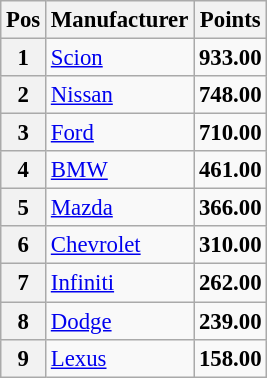<table class="wikitable" style="font-size: 95%;">
<tr>
<th>Pos</th>
<th>Manufacturer</th>
<th>Points</th>
</tr>
<tr>
<th>1</th>
<td> <a href='#'>Scion</a></td>
<td align="right"><strong>933.00</strong></td>
</tr>
<tr>
<th>2</th>
<td> <a href='#'>Nissan</a></td>
<td align="right"><strong>748.00</strong></td>
</tr>
<tr>
<th>3</th>
<td> <a href='#'>Ford</a></td>
<td align="right"><strong>710.00</strong></td>
</tr>
<tr>
<th>4</th>
<td> <a href='#'>BMW</a></td>
<td align="right"><strong>461.00</strong></td>
</tr>
<tr>
<th>5</th>
<td> <a href='#'>Mazda</a></td>
<td align="right"><strong>366.00</strong></td>
</tr>
<tr>
<th>6</th>
<td> <a href='#'>Chevrolet</a></td>
<td align="right"><strong>310.00</strong></td>
</tr>
<tr>
<th>7</th>
<td> <a href='#'>Infiniti</a></td>
<td align="right"><strong>262.00</strong></td>
</tr>
<tr>
<th>8</th>
<td> <a href='#'>Dodge</a></td>
<td align="right"><strong>239.00</strong></td>
</tr>
<tr>
<th>9</th>
<td> <a href='#'>Lexus</a></td>
<td align="right"><strong>158.00</strong></td>
</tr>
</table>
